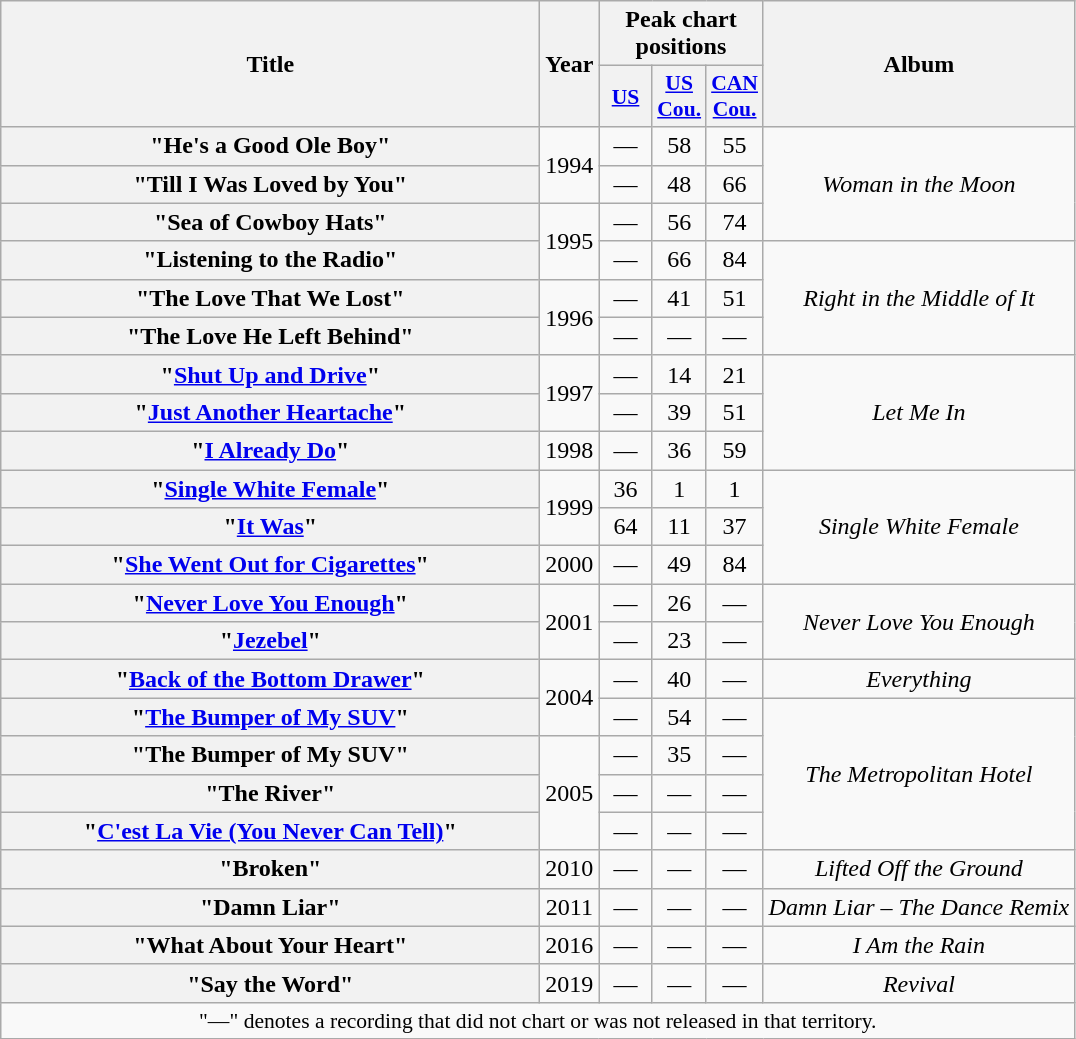<table class="wikitable plainrowheaders" style="text-align:center;" border="1">
<tr>
<th scope="col" rowspan="2" style="width:22em;">Title</th>
<th scope="col" rowspan="2">Year</th>
<th scope="col" colspan="3">Peak chart positions</th>
<th scope="col" rowspan="2">Album</th>
</tr>
<tr>
<th scope="col" style="width:2em;font-size:90%;"><a href='#'>US</a><br></th>
<th scope="col" style="width:2em;font-size:90%;"><a href='#'>US<br>Cou.</a><br></th>
<th scope="col" style="width:2em;font-size:90%;"><a href='#'>CAN<br>Cou.</a><br></th>
</tr>
<tr>
<th scope="row">"He's a Good Ole Boy"</th>
<td rowspan="2">1994</td>
<td>—</td>
<td>58</td>
<td>55</td>
<td rowspan="3"><em>Woman in the Moon</em></td>
</tr>
<tr>
<th scope="row">"Till I Was Loved by You"</th>
<td>—</td>
<td>48</td>
<td>66</td>
</tr>
<tr>
<th scope="row">"Sea of Cowboy Hats"</th>
<td rowspan="2">1995</td>
<td>—</td>
<td>56</td>
<td>74</td>
</tr>
<tr>
<th scope="row">"Listening to the Radio"</th>
<td>—</td>
<td>66</td>
<td>84</td>
<td rowspan="3"><em>Right in the Middle of It</em></td>
</tr>
<tr>
<th scope="row">"The Love That We Lost"</th>
<td rowspan="2">1996</td>
<td>—</td>
<td>41</td>
<td>51</td>
</tr>
<tr>
<th scope="row">"The Love He Left Behind"</th>
<td>—</td>
<td>—</td>
<td>—</td>
</tr>
<tr>
<th scope="row">"<a href='#'>Shut Up and Drive</a>"</th>
<td rowspan="2">1997</td>
<td>—</td>
<td>14</td>
<td>21</td>
<td rowspan="3"><em>Let Me In</em></td>
</tr>
<tr>
<th scope="row">"<a href='#'>Just Another Heartache</a>"</th>
<td>—</td>
<td>39</td>
<td>51</td>
</tr>
<tr>
<th scope="row">"<a href='#'>I Already Do</a>"</th>
<td>1998</td>
<td>—</td>
<td>36</td>
<td>59</td>
</tr>
<tr>
<th scope="row">"<a href='#'>Single White Female</a>"</th>
<td rowspan="2">1999</td>
<td>36</td>
<td>1</td>
<td>1</td>
<td rowspan="3"><em>Single White Female</em></td>
</tr>
<tr>
<th scope="row">"<a href='#'>It Was</a>"</th>
<td>64</td>
<td>11</td>
<td>37</td>
</tr>
<tr>
<th scope="row">"<a href='#'>She Went Out for Cigarettes</a>"</th>
<td>2000</td>
<td>—</td>
<td>49</td>
<td>84</td>
</tr>
<tr>
<th scope="row">"<a href='#'>Never Love You Enough</a>"</th>
<td rowspan="2">2001</td>
<td>—</td>
<td>26</td>
<td>—</td>
<td rowspan="2"><em>Never Love You Enough</em></td>
</tr>
<tr>
<th scope="row">"<a href='#'>Jezebel</a>"</th>
<td>—</td>
<td>23</td>
<td>—</td>
</tr>
<tr>
<th scope="row">"<a href='#'>Back of the Bottom Drawer</a>"</th>
<td rowspan="2">2004</td>
<td>—</td>
<td>40</td>
<td>—</td>
<td><em>Everything</em></td>
</tr>
<tr>
<th scope="row">"<a href='#'>The Bumper of My SUV</a>"</th>
<td>—</td>
<td>54</td>
<td>—</td>
<td rowspan="4"><em>The Metropolitan Hotel</em></td>
</tr>
<tr>
<th scope="row">"The Bumper of My SUV" </th>
<td rowspan="3">2005</td>
<td>—</td>
<td>35</td>
<td>—</td>
</tr>
<tr>
<th scope="row">"The River"</th>
<td>—</td>
<td>—</td>
<td>—</td>
</tr>
<tr>
<th scope="row">"<a href='#'>C'est La Vie (You Never Can Tell)</a>"</th>
<td>—</td>
<td>—</td>
<td>—</td>
</tr>
<tr>
<th scope="row">"Broken"</th>
<td>2010</td>
<td>—</td>
<td>—</td>
<td>—</td>
<td><em>Lifted Off the Ground</em></td>
</tr>
<tr>
<th scope="row">"Damn Liar" </th>
<td>2011</td>
<td>—</td>
<td>—</td>
<td>—</td>
<td><em>Damn Liar – The Dance Remix</em></td>
</tr>
<tr>
<th scope="row">"What About Your Heart"</th>
<td>2016</td>
<td>—</td>
<td>—</td>
<td>—</td>
<td><em>I Am the Rain</em></td>
</tr>
<tr>
<th scope="row">"Say the Word"</th>
<td>2019</td>
<td>—</td>
<td>—</td>
<td>—</td>
<td><em>Revival</em></td>
</tr>
<tr>
<td colspan="6" style="font-size:90%">"—" denotes a recording that did not chart or was not released in that territory.</td>
</tr>
</table>
